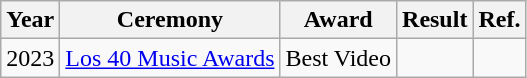<table class="wikitable plainrowheaders">
<tr>
<th scope="col">Year</th>
<th scope="col">Ceremony</th>
<th scope="col">Award</th>
<th scope="col">Result</th>
<th scope="col">Ref.</th>
</tr>
<tr>
<td rowspan="1" scope="row">2023</td>
<td rowspan="1" scope="row"><a href='#'>Los 40 Music Awards</a></td>
<td>Best Video</td>
<td></td>
<td rowspan="1"></td>
</tr>
</table>
